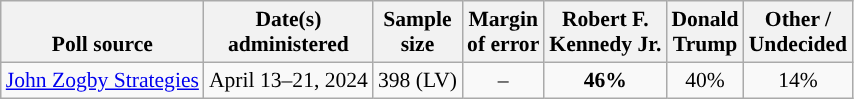<table class="wikitable sortable mw-datatable" style="font-size:90%;text-align:center;line-height:17px">
<tr valign=bottom>
<th>Poll source</th>
<th>Date(s)<br>administered</th>
<th>Sample<br>size</th>
<th>Margin<br>of error</th>
<th class="unsortable">Robert F.<br>Kennedy Jr.<br></th>
<th class="unsortable">Donald<br>Trump<br></th>
<th class="unsortable">Other /<br>Undecided</th>
</tr>
<tr>
<td style="text-align:left;"><a href='#'>John Zogby Strategies</a></td>
<td data-sort-value="2024-05-01">April 13–21, 2024</td>
<td>398 (LV)</td>
<td>–</td>
<td style="background-color:"><strong>46%</strong></td>
<td>40%</td>
<td>14%</td>
</tr>
</table>
